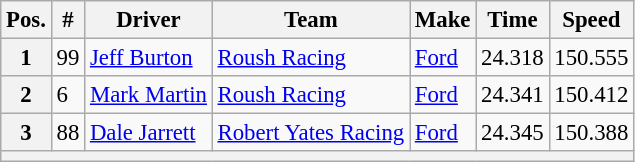<table class="wikitable" style="font-size:95%">
<tr>
<th>Pos.</th>
<th>#</th>
<th>Driver</th>
<th>Team</th>
<th>Make</th>
<th>Time</th>
<th>Speed</th>
</tr>
<tr>
<th>1</th>
<td>99</td>
<td><a href='#'>Jeff Burton</a></td>
<td><a href='#'>Roush Racing</a></td>
<td><a href='#'>Ford</a></td>
<td>24.318</td>
<td>150.555</td>
</tr>
<tr>
<th>2</th>
<td>6</td>
<td><a href='#'>Mark Martin</a></td>
<td><a href='#'>Roush Racing</a></td>
<td><a href='#'>Ford</a></td>
<td>24.341</td>
<td>150.412</td>
</tr>
<tr>
<th>3</th>
<td>88</td>
<td><a href='#'>Dale Jarrett</a></td>
<td><a href='#'>Robert Yates Racing</a></td>
<td><a href='#'>Ford</a></td>
<td>24.345</td>
<td>150.388</td>
</tr>
<tr>
<th colspan="7"></th>
</tr>
</table>
